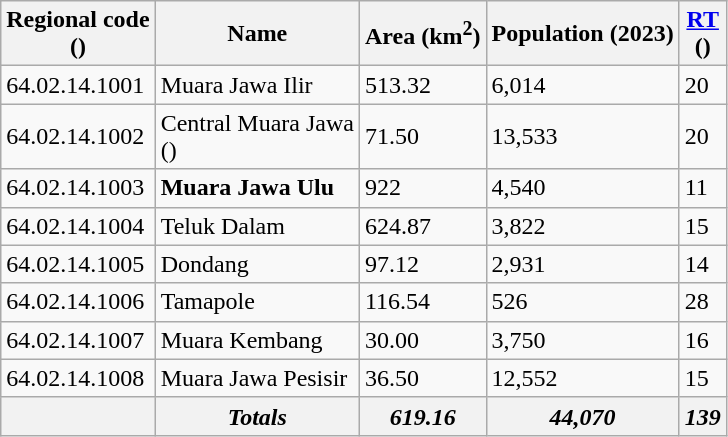<table class="wikitable sortable">
<tr>
<th>Regional code<br>()</th>
<th>Name</th>
<th>Area (km<sup>2</sup>)</th>
<th>Population (2023)</th>
<th><a href='#'>RT</a><br>()</th>
</tr>
<tr>
<td>64.02.14.1001</td>
<td>Muara Jawa Ilir</td>
<td>513.32</td>
<td>6,014</td>
<td>20</td>
</tr>
<tr>
<td>64.02.14.1002</td>
<td>Central Muara Jawa<br>()</td>
<td>71.50</td>
<td>13,533</td>
<td>20</td>
</tr>
<tr>
<td>64.02.14.1003</td>
<td><strong>Muara Jawa Ulu</strong></td>
<td>922</td>
<td>4,540</td>
<td>11</td>
</tr>
<tr>
<td>64.02.14.1004</td>
<td>Teluk Dalam</td>
<td>624.87</td>
<td>3,822</td>
<td>15</td>
</tr>
<tr>
<td>64.02.14.1005</td>
<td>Dondang</td>
<td>97.12</td>
<td>2,931</td>
<td>14</td>
</tr>
<tr>
<td>64.02.14.1006</td>
<td>Tamapole</td>
<td>116.54</td>
<td>526</td>
<td>28</td>
</tr>
<tr>
<td>64.02.14.1007</td>
<td>Muara Kembang</td>
<td>30.00</td>
<td>3,750</td>
<td>16</td>
</tr>
<tr>
<td>64.02.14.1008</td>
<td>Muara Jawa Pesisir</td>
<td>36.50</td>
<td>12,552</td>
<td>15</td>
</tr>
<tr>
<th></th>
<th><em>Totals</em></th>
<th><em>619.16</em></th>
<th><em>44,070</em></th>
<th><em>139</em></th>
</tr>
</table>
